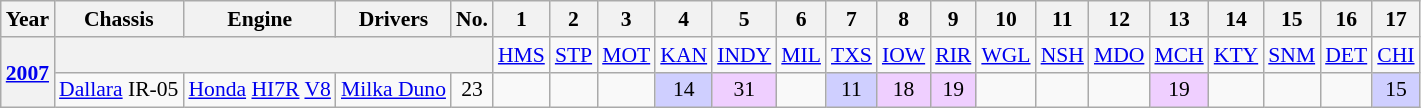<table class="wikitable" style="text-align:center; font-size:90%">
<tr>
<th>Year</th>
<th>Chassis</th>
<th>Engine</th>
<th>Drivers</th>
<th>No.</th>
<th>1</th>
<th>2</th>
<th>3</th>
<th>4</th>
<th>5</th>
<th>6</th>
<th>7</th>
<th>8</th>
<th>9</th>
<th>10</th>
<th>11</th>
<th>12</th>
<th>13</th>
<th>14</th>
<th>15</th>
<th>16</th>
<th>17</th>
</tr>
<tr>
<th rowspan="2"><a href='#'>2007</a></th>
<th colspan=4></th>
<td><a href='#'>HMS</a></td>
<td><a href='#'>STP</a></td>
<td><a href='#'>MOT</a></td>
<td><a href='#'>KAN</a></td>
<td><a href='#'>INDY</a></td>
<td><a href='#'>MIL</a></td>
<td><a href='#'>TXS</a></td>
<td><a href='#'>IOW</a></td>
<td><a href='#'>RIR</a></td>
<td><a href='#'>WGL</a></td>
<td><a href='#'>NSH</a></td>
<td><a href='#'>MDO</a></td>
<td><a href='#'>MCH</a></td>
<td><a href='#'>KTY</a></td>
<td><a href='#'>SNM</a></td>
<td><a href='#'>DET</a></td>
<td><a href='#'>CHI</a></td>
</tr>
<tr>
<td><a href='#'>Dallara</a> IR-05</td>
<td><a href='#'>Honda</a> <a href='#'>HI7R</a> <a href='#'>V8</a></td>
<td align="left"> <a href='#'>Milka Duno</a></td>
<td>23</td>
<td></td>
<td></td>
<td></td>
<td style="background:#CFCFFF;" align=center>14</td>
<td style="background:#EFCFFF;" align=center>31</td>
<td></td>
<td style="background:#CFCFFF;" align=center>11</td>
<td style="background:#EFCFFF;" align=center>18</td>
<td style="background:#EFCFFF;" align=center>19</td>
<td></td>
<td></td>
<td></td>
<td style="background:#EFCFFF;" align=center>19</td>
<td></td>
<td></td>
<td></td>
<td style="background:#CFCFFF;" align=center>15</td>
</tr>
</table>
